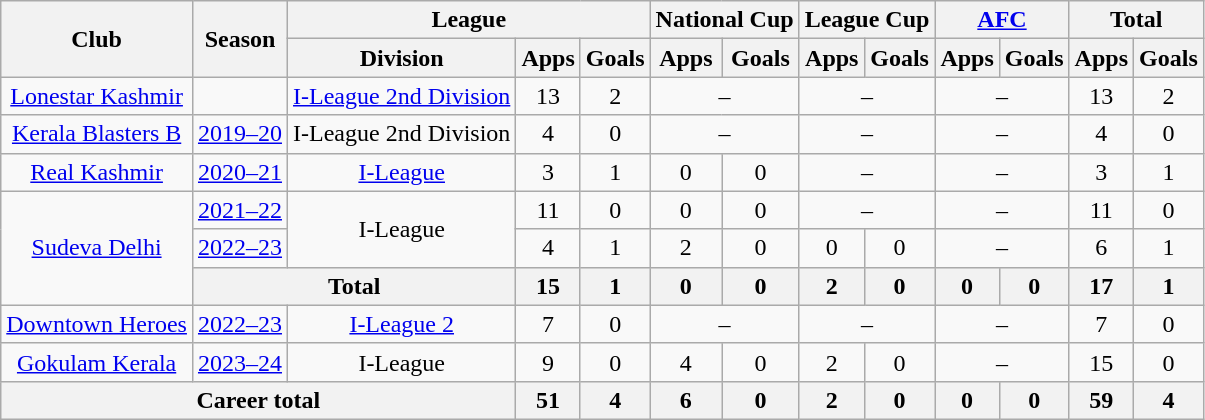<table class=wikitable style=text-align:center>
<tr>
<th rowspan="2">Club</th>
<th rowspan="2">Season</th>
<th colspan="3">League</th>
<th colspan="2">National Cup</th>
<th colspan="2">League Cup</th>
<th colspan="2"><a href='#'>AFC</a></th>
<th colspan="2">Total</th>
</tr>
<tr>
<th>Division</th>
<th>Apps</th>
<th>Goals</th>
<th>Apps</th>
<th>Goals</th>
<th>Apps</th>
<th>Goals</th>
<th>Apps</th>
<th>Goals</th>
<th>Apps</th>
<th>Goals</th>
</tr>
<tr>
<td rowspan="1"><a href='#'>Lonestar Kashmir</a></td>
<td></td>
<td rowspan="1"><a href='#'>I-League 2nd Division</a></td>
<td>13</td>
<td>2</td>
<td colspan="2">–</td>
<td colspan="2">–</td>
<td colspan="2">–</td>
<td>13</td>
<td>2</td>
</tr>
<tr>
<td rowspan="1"><a href='#'>Kerala Blasters B</a></td>
<td><a href='#'>2019–20</a></td>
<td rowspan="1">I-League 2nd Division</td>
<td>4</td>
<td>0</td>
<td colspan="2">–</td>
<td colspan="2">–</td>
<td colspan="2">–</td>
<td>4</td>
<td>0</td>
</tr>
<tr>
<td rowspan="1"><a href='#'>Real Kashmir</a></td>
<td><a href='#'>2020–21</a></td>
<td rowspan="1"><a href='#'>I-League</a></td>
<td>3</td>
<td>1</td>
<td>0</td>
<td>0</td>
<td colspan="2">–</td>
<td colspan="2">–</td>
<td>3</td>
<td>1</td>
</tr>
<tr>
<td rowspan="3"><a href='#'>Sudeva Delhi</a></td>
<td><a href='#'>2021–22</a></td>
<td rowspan="2">I-League</td>
<td>11</td>
<td>0</td>
<td>0</td>
<td>0</td>
<td colspan="2">–</td>
<td colspan="2">–</td>
<td>11</td>
<td>0</td>
</tr>
<tr>
<td><a href='#'>2022–23</a></td>
<td>4</td>
<td>1</td>
<td>2</td>
<td>0</td>
<td>0</td>
<td>0</td>
<td colspan="2">–</td>
<td>6</td>
<td>1</td>
</tr>
<tr>
<th colspan="2">Total</th>
<th>15</th>
<th>1</th>
<th>0</th>
<th>0</th>
<th>2</th>
<th>0</th>
<th>0</th>
<th>0</th>
<th>17</th>
<th>1</th>
</tr>
<tr>
<td rowspan="1"><a href='#'>Downtown Heroes</a></td>
<td><a href='#'>2022–23</a></td>
<td rowspan="1"><a href='#'>I-League 2</a></td>
<td>7</td>
<td>0</td>
<td colspan="2">–</td>
<td colspan="2">–</td>
<td colspan="2">–</td>
<td>7</td>
<td>0</td>
</tr>
<tr>
<td rowspan="1"><a href='#'>Gokulam Kerala</a></td>
<td><a href='#'>2023–24</a></td>
<td rowspan="1">I-League</td>
<td>9</td>
<td>0</td>
<td>4</td>
<td>0</td>
<td>2</td>
<td>0</td>
<td colspan="2">–</td>
<td>15</td>
<td>0</td>
</tr>
<tr>
<th colspan="3">Career total</th>
<th>51</th>
<th>4</th>
<th>6</th>
<th>0</th>
<th>2</th>
<th>0</th>
<th>0</th>
<th>0</th>
<th>59</th>
<th>4</th>
</tr>
</table>
